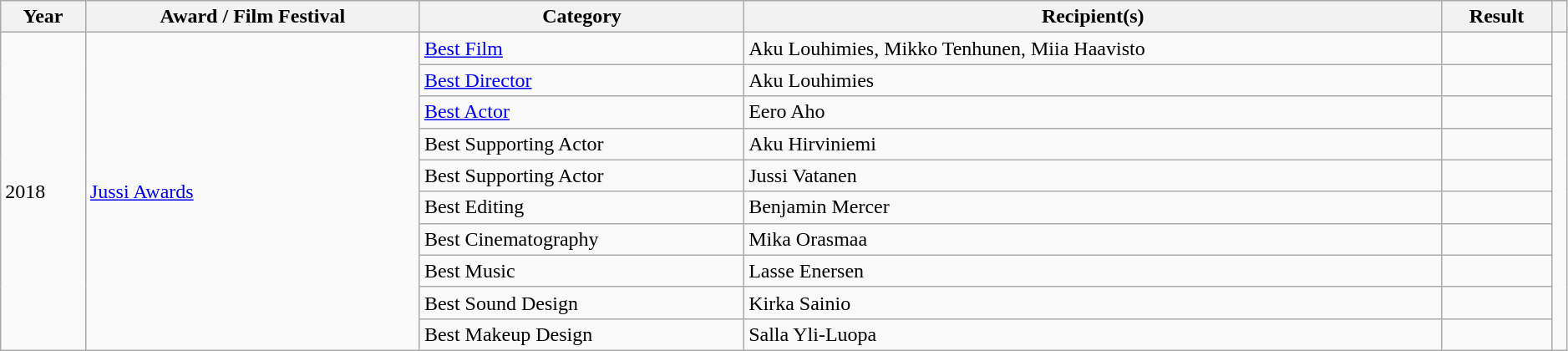<table class="wikitable plainrowheaders sortable" style="width: 99%;">
<tr>
<th scope="col">Year</th>
<th scope="col">Award / Film Festival</th>
<th scope="col">Category</th>
<th scope="col">Recipient(s)</th>
<th scope="col">Result</th>
<th scope="col" class="unsortable"></th>
</tr>
<tr>
<td rowspan="10">2018</td>
<td rowspan="10"><a href='#'>Jussi Awards</a></td>
<td><a href='#'>Best Film</a></td>
<td>Aku Louhimies, Mikko Tenhunen, Miia Haavisto</td>
<td></td>
<td style="text-align:center;"  rowspan="10"></td>
</tr>
<tr>
<td><a href='#'>Best Director</a></td>
<td>Aku Louhimies</td>
<td></td>
</tr>
<tr>
<td><a href='#'>Best Actor</a></td>
<td>Eero Aho</td>
<td></td>
</tr>
<tr>
<td>Best Supporting Actor</td>
<td>Aku Hirviniemi</td>
<td></td>
</tr>
<tr>
<td>Best Supporting Actor</td>
<td>Jussi Vatanen</td>
<td></td>
</tr>
<tr>
<td>Best Editing</td>
<td>Benjamin Mercer</td>
<td></td>
</tr>
<tr>
<td>Best Cinematography</td>
<td>Mika Orasmaa</td>
<td></td>
</tr>
<tr>
<td>Best Music</td>
<td>Lasse Enersen</td>
<td></td>
</tr>
<tr>
<td>Best Sound Design</td>
<td>Kirka Sainio</td>
<td></td>
</tr>
<tr>
<td>Best Makeup Design</td>
<td>Salla Yli-Luopa</td>
<td></td>
</tr>
</table>
